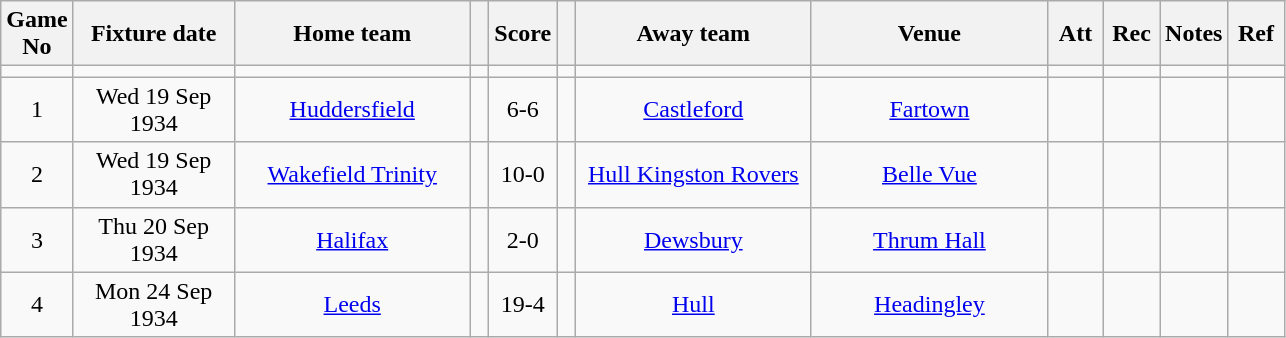<table class="wikitable" style="text-align:center;">
<tr>
<th width=20 abbr="No">Game No</th>
<th width=100 abbr="Date">Fixture date</th>
<th width=150 abbr="Home team">Home team</th>
<th width=5 abbr="space"></th>
<th width=20 abbr="Score">Score</th>
<th width=5 abbr="space"></th>
<th width=150 abbr="Away team">Away team</th>
<th width=150 abbr="Venue">Venue</th>
<th width=30 abbr="Att">Att</th>
<th width=30 abbr="Rec">Rec</th>
<th width=20 abbr="Notes">Notes</th>
<th width=30 abbr="Ref">Ref</th>
</tr>
<tr>
<td></td>
<td></td>
<td></td>
<td></td>
<td></td>
<td></td>
<td></td>
<td></td>
<td></td>
<td></td>
<td></td>
</tr>
<tr>
<td>1</td>
<td>Wed 19 Sep 1934</td>
<td><a href='#'>Huddersfield</a></td>
<td></td>
<td>6-6</td>
<td></td>
<td><a href='#'>Castleford</a></td>
<td><a href='#'>Fartown</a></td>
<td></td>
<td></td>
<td></td>
<td></td>
</tr>
<tr>
<td>2</td>
<td>Wed 19 Sep 1934</td>
<td><a href='#'>Wakefield Trinity</a></td>
<td></td>
<td>10-0</td>
<td></td>
<td><a href='#'>Hull Kingston Rovers</a></td>
<td><a href='#'>Belle Vue</a></td>
<td></td>
<td></td>
<td></td>
<td></td>
</tr>
<tr>
<td>3</td>
<td>Thu 20 Sep 1934</td>
<td><a href='#'>Halifax</a></td>
<td></td>
<td>2-0</td>
<td></td>
<td><a href='#'>Dewsbury</a></td>
<td><a href='#'>Thrum Hall</a></td>
<td></td>
<td></td>
<td></td>
<td></td>
</tr>
<tr>
<td>4</td>
<td>Mon 24 Sep 1934</td>
<td><a href='#'>Leeds</a></td>
<td></td>
<td>19-4</td>
<td></td>
<td><a href='#'>Hull</a></td>
<td><a href='#'>Headingley</a></td>
<td></td>
<td></td>
<td></td>
<td></td>
</tr>
</table>
